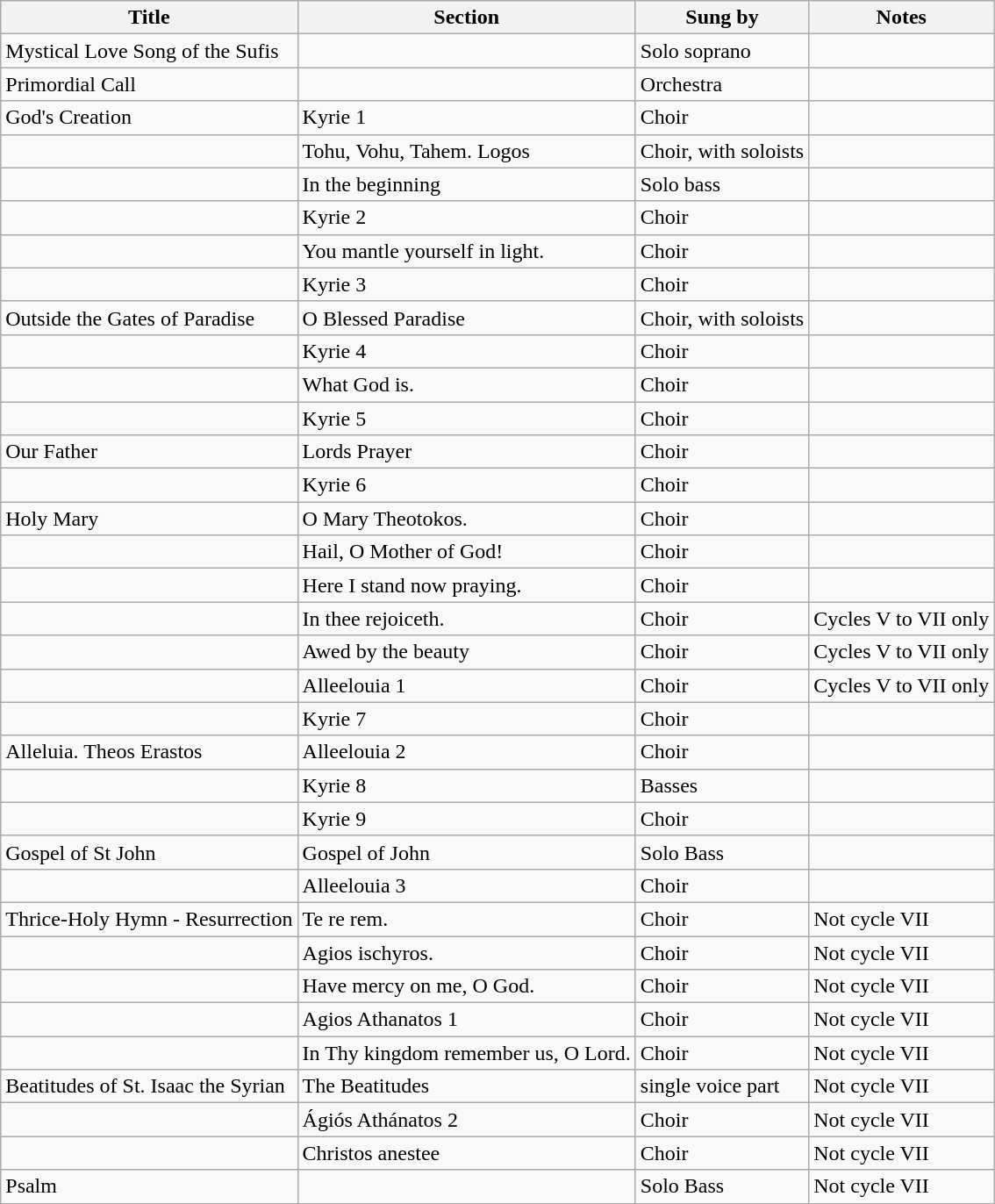<table class="wikitable">
<tr>
<th>Title</th>
<th>Section</th>
<th>Sung by</th>
<th>Notes</th>
</tr>
<tr>
<td>Mystical Love Song of the Sufis</td>
<td></td>
<td>Solo soprano</td>
<td></td>
</tr>
<tr>
<td>Primordial Call</td>
<td></td>
<td>Orchestra</td>
<td></td>
</tr>
<tr>
<td>God's Creation</td>
<td>Kyrie 1</td>
<td>Choir</td>
<td></td>
</tr>
<tr>
<td></td>
<td>Tohu, Vohu, Tahem. Logos</td>
<td>Choir, with soloists</td>
<td></td>
</tr>
<tr>
<td></td>
<td>In the beginning</td>
<td>Solo bass</td>
<td></td>
</tr>
<tr>
<td></td>
<td>Kyrie 2</td>
<td>Choir</td>
<td></td>
</tr>
<tr>
<td></td>
<td>You mantle yourself in light.</td>
<td>Choir</td>
<td></td>
</tr>
<tr>
<td></td>
<td>Kyrie 3</td>
<td>Choir</td>
<td></td>
</tr>
<tr>
<td>Outside the Gates of Paradise</td>
<td>O Blessed Paradise</td>
<td>Choir, with soloists</td>
<td></td>
</tr>
<tr>
<td></td>
<td>Kyrie 4</td>
<td>Choir</td>
<td></td>
</tr>
<tr>
<td></td>
<td>What God is.</td>
<td>Choir</td>
<td></td>
</tr>
<tr>
<td></td>
<td>Kyrie 5</td>
<td>Choir</td>
<td></td>
</tr>
<tr>
<td>Our Father</td>
<td>Lords Prayer</td>
<td>Choir</td>
<td></td>
</tr>
<tr>
<td></td>
<td>Kyrie 6</td>
<td>Choir</td>
<td></td>
</tr>
<tr>
<td>Holy Mary</td>
<td>O Mary Theotokos.</td>
<td>Choir</td>
<td></td>
</tr>
<tr>
<td></td>
<td>Hail, O Mother of God!</td>
<td>Choir</td>
<td></td>
</tr>
<tr>
<td></td>
<td>Here I stand now praying.</td>
<td>Choir</td>
<td></td>
</tr>
<tr>
<td></td>
<td>In thee rejoiceth.</td>
<td>Choir</td>
<td>Cycles V to VII only</td>
</tr>
<tr>
<td></td>
<td>Awed by the beauty</td>
<td>Choir</td>
<td>Cycles V to VII only</td>
</tr>
<tr>
<td></td>
<td>Alleelouia 1</td>
<td>Choir</td>
<td>Cycles V to VII only</td>
</tr>
<tr>
<td></td>
<td>Kyrie 7</td>
<td>Choir</td>
<td></td>
</tr>
<tr>
<td>Alleluia. Theos Erastos</td>
<td>Alleelouia 2</td>
<td>Choir</td>
<td></td>
</tr>
<tr>
<td></td>
<td>Kyrie 8</td>
<td>Basses</td>
<td></td>
</tr>
<tr>
<td></td>
<td>Kyrie 9</td>
<td>Choir</td>
<td></td>
</tr>
<tr>
<td>Gospel of St John</td>
<td>Gospel of John</td>
<td>Solo Bass</td>
<td></td>
</tr>
<tr>
<td></td>
<td>Alleelouia 3</td>
<td>Choir</td>
<td></td>
</tr>
<tr>
<td>Thrice-Holy Hymn - Resurrection</td>
<td>Te re rem.</td>
<td>Choir</td>
<td>Not cycle VII</td>
</tr>
<tr>
<td></td>
<td>Agios ischyros.</td>
<td>Choir</td>
<td>Not cycle VII</td>
</tr>
<tr>
<td></td>
<td>Have mercy on me, O God.</td>
<td>Choir</td>
<td>Not cycle VII</td>
</tr>
<tr>
<td></td>
<td>Agios Athanatos 1</td>
<td>Choir</td>
<td>Not cycle VII</td>
</tr>
<tr>
<td></td>
<td>In Thy kingdom remember us, O Lord.</td>
<td>Choir</td>
<td>Not cycle VII</td>
</tr>
<tr>
<td>Beatitudes of St. Isaac the Syrian</td>
<td>The Beatitudes</td>
<td>single voice part</td>
<td>Not cycle VII</td>
</tr>
<tr>
<td></td>
<td>Ágiós Athánatos 2</td>
<td>Choir</td>
<td>Not cycle VII</td>
</tr>
<tr>
<td></td>
<td>Christos anestee</td>
<td>Choir</td>
<td>Not cycle VII</td>
</tr>
<tr>
<td>Psalm</td>
<td></td>
<td>Solo Bass</td>
<td>Not cycle VII</td>
</tr>
</table>
